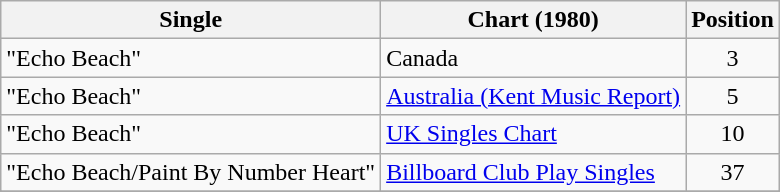<table class="wikitable">
<tr>
<th align="left">Single</th>
<th align="left">Chart (1980)</th>
<th align="center">Position</th>
</tr>
<tr>
<td align="left">"Echo Beach"</td>
<td align="left">Canada</td>
<td align="center">3</td>
</tr>
<tr>
<td align="left">"Echo Beach"</td>
<td align="left"><a href='#'>Australia (Kent Music Report)</a></td>
<td align="center">5</td>
</tr>
<tr>
<td align="left">"Echo Beach"</td>
<td align="left"><a href='#'>UK Singles Chart</a></td>
<td align="center">10</td>
</tr>
<tr>
<td align="left">"Echo Beach/Paint By Number Heart"</td>
<td align="left"><a href='#'>Billboard Club Play Singles</a></td>
<td align="center">37</td>
</tr>
<tr>
</tr>
<tr>
</tr>
</table>
